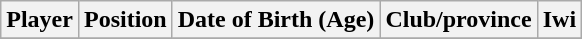<table class="sortable wikitable">
<tr>
<th>Player</th>
<th>Position</th>
<th>Date of Birth (Age)</th>
<th>Club/province</th>
<th>Iwi</th>
</tr>
<tr>
</tr>
</table>
